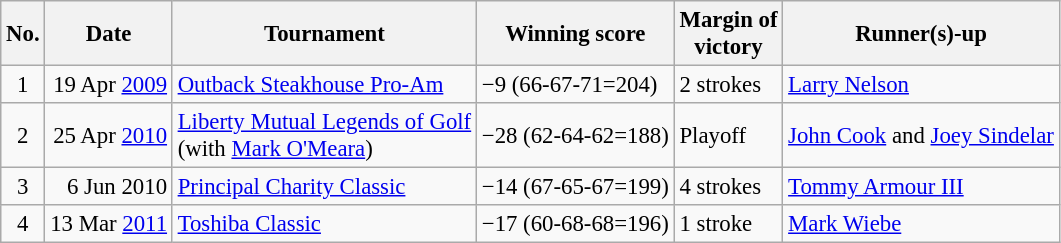<table class="wikitable" style="font-size:95%;">
<tr>
<th>No.</th>
<th>Date</th>
<th>Tournament</th>
<th>Winning score</th>
<th>Margin of<br>victory</th>
<th>Runner(s)-up</th>
</tr>
<tr>
<td align=center>1</td>
<td align=right>19 Apr <a href='#'>2009</a></td>
<td><a href='#'>Outback Steakhouse Pro-Am</a></td>
<td>−9 (66-67-71=204)</td>
<td>2 strokes</td>
<td> <a href='#'>Larry Nelson</a></td>
</tr>
<tr>
<td align=center>2</td>
<td align=right>25 Apr <a href='#'>2010</a></td>
<td><a href='#'>Liberty Mutual Legends of Golf</a><br>(with  <a href='#'>Mark O'Meara</a>)</td>
<td>−28 (62-64-62=188)</td>
<td>Playoff</td>
<td> <a href='#'>John Cook</a> and  <a href='#'>Joey Sindelar</a></td>
</tr>
<tr>
<td align=center>3</td>
<td align=right>6 Jun 2010</td>
<td><a href='#'>Principal Charity Classic</a></td>
<td>−14 (67-65-67=199)</td>
<td>4 strokes</td>
<td> <a href='#'>Tommy Armour III</a></td>
</tr>
<tr>
<td align=center>4</td>
<td align=right>13 Mar <a href='#'>2011</a></td>
<td><a href='#'>Toshiba Classic</a></td>
<td>−17 (60-68-68=196)</td>
<td>1 stroke</td>
<td> <a href='#'>Mark Wiebe</a></td>
</tr>
</table>
